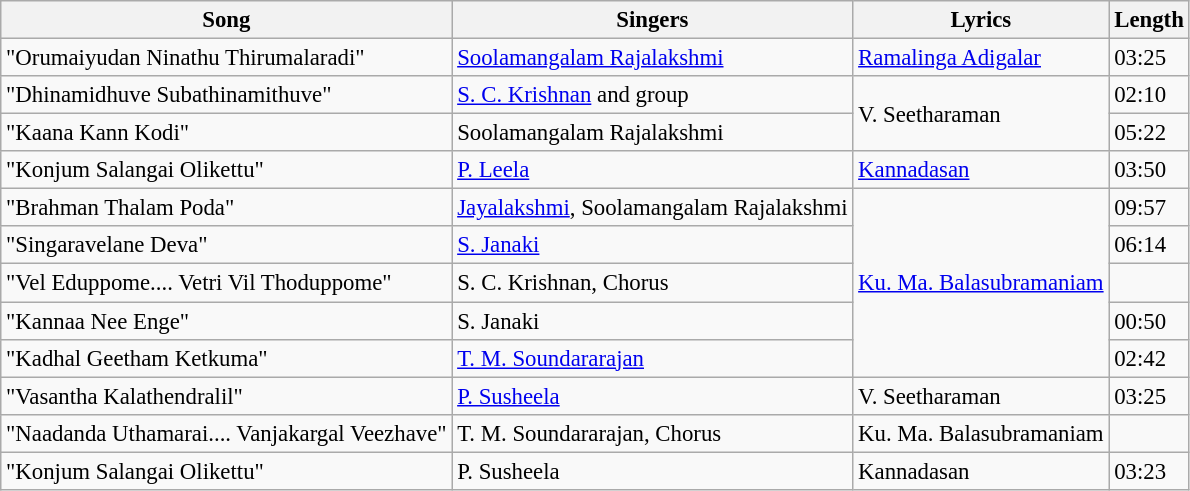<table class="wikitable" style="font-size:95%;">
<tr>
<th>Song</th>
<th>Singers</th>
<th>Lyrics</th>
<th>Length</th>
</tr>
<tr>
<td>"Orumaiyudan Ninathu Thirumalaradi"</td>
<td><a href='#'>Soolamangalam Rajalakshmi</a></td>
<td><a href='#'>Ramalinga Adigalar</a></td>
<td>03:25</td>
</tr>
<tr>
<td>"Dhinamidhuve Subathinamithuve"</td>
<td><a href='#'>S. C. Krishnan</a> and group</td>
<td rowspan=2>V. Seetharaman</td>
<td>02:10</td>
</tr>
<tr>
<td>"Kaana Kann Kodi"</td>
<td>Soolamangalam Rajalakshmi</td>
<td>05:22</td>
</tr>
<tr>
<td>"Konjum Salangai Olikettu"</td>
<td><a href='#'>P. Leela</a></td>
<td><a href='#'>Kannadasan</a></td>
<td>03:50</td>
</tr>
<tr>
<td>"Brahman Thalam Poda"</td>
<td><a href='#'>Jayalakshmi</a>, Soolamangalam Rajalakshmi</td>
<td rowspan=5><a href='#'>Ku. Ma. Balasubramaniam</a></td>
<td>09:57</td>
</tr>
<tr>
<td>"Singaravelane Deva"</td>
<td><a href='#'>S. Janaki</a></td>
<td>06:14</td>
</tr>
<tr>
<td>"Vel Eduppome.... Vetri Vil Thoduppome"</td>
<td>S. C. Krishnan, Chorus</td>
<td></td>
</tr>
<tr>
<td>"Kannaa Nee Enge"</td>
<td>S. Janaki</td>
<td>00:50</td>
</tr>
<tr>
<td>"Kadhal Geetham Ketkuma"</td>
<td><a href='#'>T. M. Soundararajan</a></td>
<td>02:42</td>
</tr>
<tr>
<td>"Vasantha Kalathendralil"</td>
<td><a href='#'>P. Susheela</a></td>
<td>V. Seetharaman</td>
<td>03:25</td>
</tr>
<tr>
<td>"Naadanda Uthamarai.... Vanjakargal Veezhave"</td>
<td>T. M. Soundararajan, Chorus</td>
<td>Ku. Ma. Balasubramaniam</td>
<td></td>
</tr>
<tr>
<td>"Konjum Salangai Olikettu"</td>
<td>P. Susheela</td>
<td>Kannadasan</td>
<td>03:23</td>
</tr>
</table>
